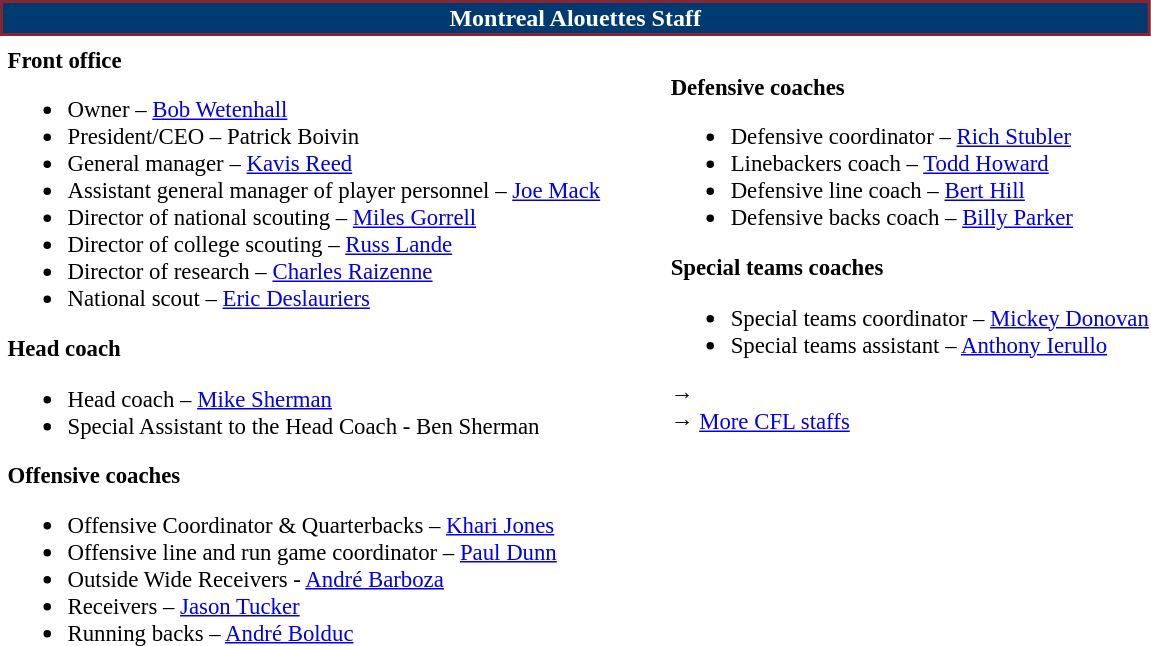<table class="toccolours" style="text-align: left;">
<tr>
<th colspan="7" style="text-align:center; background:#003A70; border:2px solid #862633;color:#FFFFFF;text-align:center;">Montreal Alouettes Staff</th>
</tr>
<tr>
<td colspan="7" style="text-align:right;"></td>
</tr>
<tr>
<td style="vertical-align:top;"></td>
<td style="font-size:95%; vertical-align:top;"><strong>Front office</strong><br><ul><li>Owner – <a href='#'>Bob Wetenhall</a></li><li>President/CEO – Patrick Boivin</li><li>General manager – <a href='#'>Kavis Reed</a></li><li>Assistant general manager of player personnel – <a href='#'>Joe Mack</a></li><li>Director of national scouting – <a href='#'>Miles Gorrell</a></li><li>Director of college scouting – <a href='#'>Russ Lande</a></li><li>Director of research – <a href='#'>Charles Raizenne</a></li><li>National scout – <a href='#'>Eric Deslauriers</a></li></ul><strong>Head coach</strong><ul><li>Head coach – <a href='#'>Mike Sherman</a></li><li>Special Assistant to the Head Coach - Ben Sherman</li></ul><strong>Offensive coaches</strong><ul><li>Offensive Coordinator & Quarterbacks – <a href='#'>Khari Jones</a></li><li>Offensive line and run game coordinator – <a href='#'>Paul Dunn</a></li><li>Outside Wide Receivers - <a href='#'>André Barboza</a></li><li>Receivers – <a href='#'>Jason Tucker</a></li><li>Running backs – <a href='#'>André Bolduc</a></li></ul></td>
<td width="35"> </td>
<td style="vertical-align:top;"></td>
<td style="font-size:95%; vertical-align:top;"><br><strong>Defensive coaches</strong><ul><li>Defensive coordinator – <a href='#'>Rich Stubler</a></li><li>Linebackers coach – <a href='#'>Todd Howard</a></li><li>Defensive line coach – <a href='#'>Bert Hill</a></li><li>Defensive backs coach – <a href='#'>Billy Parker</a></li></ul><strong>Special teams coaches</strong><ul><li>Special teams coordinator – <a href='#'>Mickey Donovan</a></li><li>Special teams assistant – <a href='#'>Anthony Ierullo</a></li></ul>→ <span></span><br>
→ <a href='#'>More CFL staffs</a></td>
</tr>
</table>
